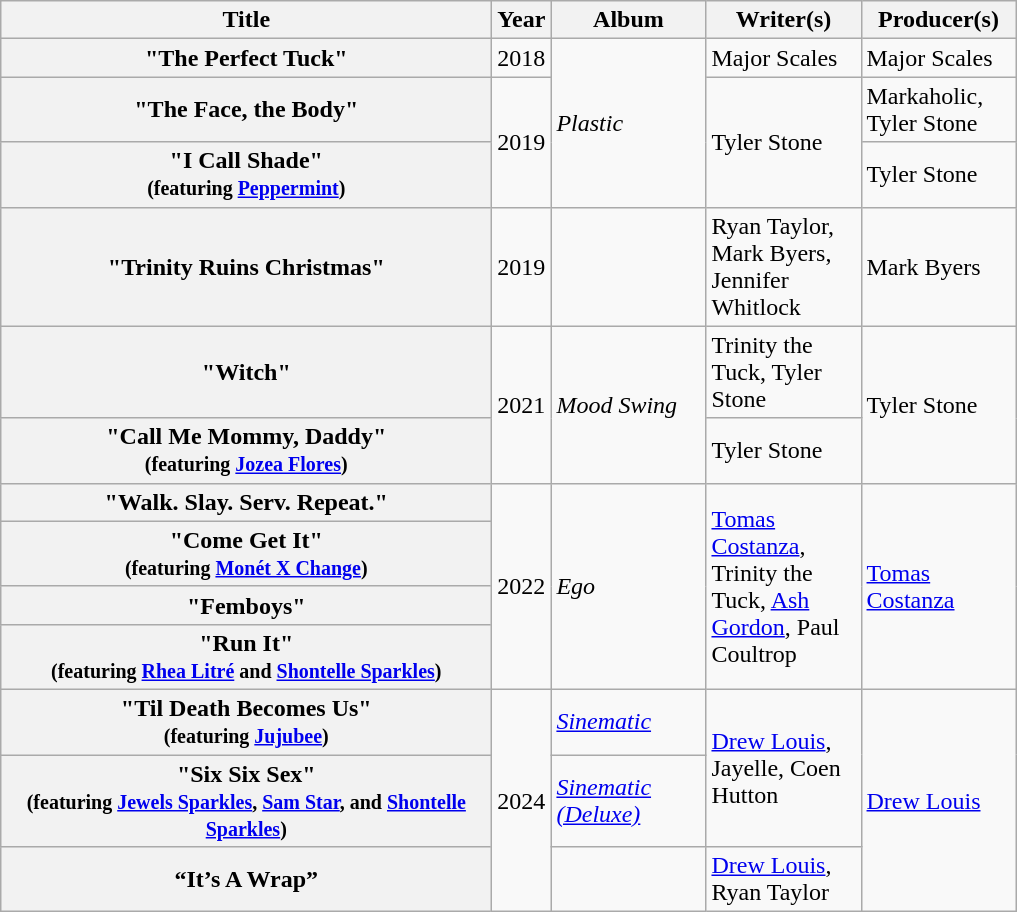<table class="wikitable plainrowheaders" style="text-align:left;">
<tr>
<th scope="col"  style="width:20em;">Title</th>
<th scope="col"  style="width:2em;">Year</th>
<th scope="col"  style="width:6em;">Album</th>
<th scope="col"  style="width:6em;">Writer(s)</th>
<th scope="col"  style="width:6em;">Producer(s)</th>
</tr>
<tr>
<th scope="row">"The Perfect Tuck"</th>
<td>2018</td>
<td rowspan="3"><em>Plastic</em></td>
<td>Major Scales</td>
<td>Major Scales</td>
</tr>
<tr>
<th scope="row">"The Face, the Body"</th>
<td rowspan="2">2019</td>
<td rowspan="2">Tyler Stone</td>
<td>Markaholic, Tyler Stone</td>
</tr>
<tr>
<th scope="row">"I Call Shade"<br><small>(featuring <a href='#'>Peppermint</a>)</small></th>
<td>Tyler Stone</td>
</tr>
<tr>
<th scope="row">"Trinity Ruins Christmas"</th>
<td>2019</td>
<td></td>
<td>Ryan Taylor, Mark Byers, Jennifer Whitlock</td>
<td>Mark Byers</td>
</tr>
<tr>
<th scope="row">"Witch"</th>
<td rowspan="2">2021</td>
<td rowspan="2"><em>Mood Swing</em></td>
<td>Trinity the Tuck, Tyler Stone</td>
<td rowspan="2">Tyler Stone</td>
</tr>
<tr>
<th scope="row">"Call Me Mommy, Daddy"<br><small>(featuring <a href='#'>Jozea Flores</a>)</small></th>
<td>Tyler Stone</td>
</tr>
<tr>
<th scope="row">"Walk. Slay. Serv. Repeat."</th>
<td rowspan="4">2022</td>
<td rowspan="4"><em>Ego</em></td>
<td rowspan="4"><a href='#'>Tomas Costanza</a>, Trinity the Tuck, <a href='#'>Ash Gordon</a>, Paul Coultrop</td>
<td rowspan="4"><a href='#'>Tomas Costanza</a></td>
</tr>
<tr>
<th scope="row">"Come Get It"<br><small>(featuring <a href='#'>Monét X Change</a>)</small></th>
</tr>
<tr>
<th scope="row">"Femboys"</th>
</tr>
<tr>
<th scope="row">"Run It"<br><small>(featuring <a href='#'>Rhea Litré</a> and <a href='#'>Shontelle Sparkles</a>)</small></th>
</tr>
<tr>
<th scope="row">"Til Death Becomes Us"<br><small>(featuring <a href='#'>Jujubee</a>)</small></th>
<td rowspan="3">2024</td>
<td><em><a href='#'>Sinematic</a></em></td>
<td rowspan="2"><a href='#'>Drew Louis</a>, Jayelle, Coen Hutton</td>
<td rowspan="3"><a href='#'>Drew Louis</a></td>
</tr>
<tr>
<th scope="row">"Six Six Sex"<br><small>(featuring <a href='#'>Jewels Sparkles</a>, <a href='#'>Sam Star</a>, and <a href='#'>Shontelle Sparkles</a>)</small></th>
<td><a href='#'><em>Sinematic (Deluxe)</em></a></td>
</tr>
<tr>
<th scope="row">“It’s A Wrap”</th>
<td></td>
<td><a href='#'>Drew Louis</a>, Ryan Taylor</td>
</tr>
</table>
